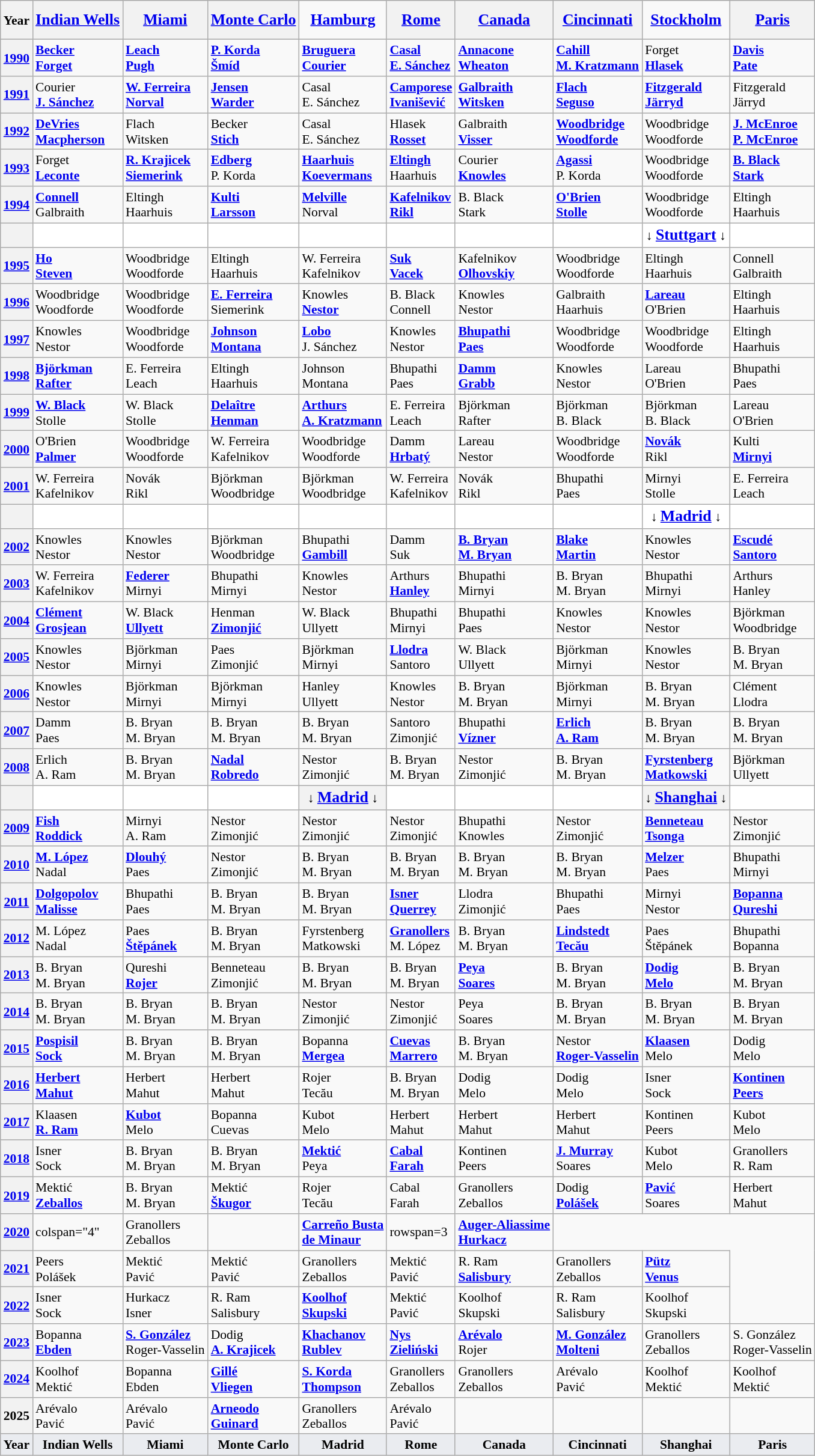<table class="wikitable nowrap sticky-table-row1 sticky-table-col1" style="font-size:90%">
<tr style="height:3em">
<th scope="col">Year</th>
<th scope="col"><a href='#'><big>Indian Wells</big></a></th>
<th scope="col"><a href='#'><big>Miami</big></a></th>
<th scope="col"><a href='#'><big>Monte Carlo</big></a></th>
<th scope="col" style="background: transparent;"><a href='#'><big>Hamburg</big></a></th>
<th scope="col"><a href='#'><big>Rome</big></a></th>
<th scope="col"><a href='#'><big>Canada</big></a></th>
<th scope="col"><a href='#'><big>Cincinnati</big></a></th>
<th scope="col" style="background: transparent;"><a href='#'><big>Stockholm</big></a></th>
<th scope="col"><a href='#'><big>Paris</big></a></th>
</tr>
<tr>
<th scope="row"><a href='#'>1990</a> <br></th>
<td> <a href='#'><strong>Becker</strong></a> <br> <a href='#'><strong>Forget</strong></a> </td>
<td> <a href='#'><strong>Leach</strong></a> <br> <a href='#'><strong>Pugh</strong></a> </td>
<td> <a href='#'><strong>P. Korda</strong></a> <br> <a href='#'><strong>Šmíd</strong></a> </td>
<td> <a href='#'><strong>Bruguera</strong></a> <br>  <a href='#'><strong>Courier</strong></a> </td>
<td> <a href='#'><strong>Casal</strong></a>  <br>  <a href='#'><strong>E. Sánchez</strong></a> </td>
<td> <a href='#'><strong>Annacone</strong></a> <br>  <a href='#'><strong>Wheaton</strong></a> </td>
<td> <a href='#'><strong>Cahill</strong></a> <br>  <a href='#'><strong>M. Kratzmann</strong></a> </td>
<td> Forget  <br>  <a href='#'><strong>Hlasek</strong></a> </td>
<td> <a href='#'><strong>Davis</strong></a> <br>  <a href='#'><strong>Pate</strong></a> </td>
</tr>
<tr>
<th scope="row"><a href='#'>1991</a> <br></th>
<td> Courier  <br>  <a href='#'><strong>J. Sánchez</strong></a> </td>
<td> <a href='#'><strong>W. Ferreira</strong></a>  <br>  <a href='#'><strong>Norval</strong></a> </td>
<td> <a href='#'><strong>Jensen</strong></a> <br>  <a href='#'><strong>Warder</strong></a> </td>
<td> Casal  <br>  E. Sánchez </td>
<td> <a href='#'><strong>Camporese</strong></a> <br>  <a href='#'><strong>Ivanišević</strong></a> </td>
<td> <a href='#'><strong>Galbraith</strong></a>  <br>  <a href='#'><strong>Witsken</strong></a> </td>
<td> <a href='#'><strong>Flach</strong></a>  <br>  <a href='#'><strong>Seguso</strong></a> </td>
<td> <a href='#'><strong>Fitzgerald</strong></a>  <br>  <a href='#'><strong>Järryd</strong></a> </td>
<td> Fitzgerald  <br>  Järryd </td>
</tr>
<tr>
<th scope="row"><a href='#'>1992</a> <br></th>
<td> <a href='#'><strong>DeVries</strong></a> <br>  <a href='#'><strong>Macpherson</strong></a> </td>
<td> Flach  <br>  Witsken </td>
<td> Becker  <br>  <a href='#'><strong>Stich</strong></a> </td>
<td> Casal  <br>  E. Sánchez </td>
<td> Hlasek  <br>  <a href='#'><strong>Rosset</strong></a> </td>
<td> Galbraith  <br>  <a href='#'><strong>Visser</strong></a> </td>
<td> <a href='#'><strong>Woodbridge</strong></a>  <br>  <a href='#'><strong>Woodforde</strong></a> </td>
<td> Woodbridge  <br>  Woodforde </td>
<td> <a href='#'><strong>J. McEnroe</strong></a> <br>  <a href='#'><strong>P. McEnroe</strong></a> </td>
</tr>
<tr>
<th scope="row"><a href='#'>1993</a> <br></th>
<td> Forget  <br>  <a href='#'><strong>Leconte</strong></a> </td>
<td> <a href='#'><strong>R. Krajicek</strong></a> <br>  <a href='#'><strong>Siemerink</strong></a> </td>
<td> <a href='#'><strong>Edberg</strong></a> <br>  P. Korda </td>
<td> <a href='#'><strong>Haarhuis</strong></a>  <br>  <a href='#'><strong>Koevermans</strong></a> </td>
<td> <a href='#'><strong>Eltingh</strong></a>  <br>  Haarhuis </td>
<td> Courier  <br>  <a href='#'><strong>Knowles</strong></a> </td>
<td> <a href='#'><strong>Agassi</strong></a> <br>  P. Korda </td>
<td> Woodbridge  <br>  Woodforde </td>
<td> <a href='#'><strong>B. Black</strong></a>  <br>  <a href='#'><strong>Stark</strong></a> </td>
</tr>
<tr>
<th scope="row"><a href='#'>1994</a> <br></th>
<td> <a href='#'><strong>Connell</strong></a>  <br>  Galbraith </td>
<td> Eltingh  <br>  Haarhuis </td>
<td> <a href='#'><strong>Kulti</strong></a>  <br>  <a href='#'><strong>Larsson</strong></a> </td>
<td> <a href='#'><strong>Melville</strong></a> <br>  Norval </td>
<td> <a href='#'><strong>Kafelnikov</strong></a>  <br>  <a href='#'><strong>Rikl</strong></a> </td>
<td> B. Black  <br>  Stark </td>
<td> <a href='#'><strong>O'Brien</strong></a>  <br>  <a href='#'><strong>Stolle</strong></a> </td>
<td> Woodbridge  <br>  Woodforde </td>
<td> Eltingh  <br>  Haarhuis </td>
</tr>
<tr style="background: #fff;">
<th scope="row"></th>
<td></td>
<td></td>
<td></td>
<td></td>
<td></td>
<td></td>
<td></td>
<td style="text-align: center;">↓ <a href='#'><big><strong>Stuttgart</strong></big></a> ↓</td>
<td></td>
</tr>
<tr>
<th scope="row"><a href='#'>1995</a> <br></th>
<td> <a href='#'><strong>Ho</strong></a> <br>  <a href='#'><strong>Steven</strong></a> </td>
<td> Woodbridge  <br>  Woodforde </td>
<td> Eltingh  <br>  Haarhuis </td>
<td> W. Ferreira  <br>  Kafelnikov </td>
<td> <a href='#'><strong>Suk</strong></a>  <br>  <a href='#'><strong>Vacek</strong></a> </td>
<td> Kafelnikov  <br>  <a href='#'><strong>Olhovskiy</strong></a> </td>
<td> Woodbridge  <br>  Woodforde </td>
<td> Eltingh  <br>  Haarhuis </td>
<td> Connell  <br>  Galbraith </td>
</tr>
<tr>
<th scope="row"><a href='#'>1996</a> <br></th>
<td> Woodbridge  <br>  Woodforde </td>
<td> Woodbridge  <br>  Woodforde </td>
<td> <a href='#'><strong>E. Ferreira</strong></a>  <br>  Siemerink </td>
<td> Knowles  <br>  <a href='#'><strong>Nestor</strong></a> </td>
<td> B. Black  <br>  Connell </td>
<td> Knowles  <br>  Nestor </td>
<td> Galbraith  <br>  Haarhuis </td>
<td> <a href='#'><strong>Lareau</strong></a>  <br>  O'Brien </td>
<td> Eltingh  <br>  Haarhuis </td>
</tr>
<tr>
<th scope="row"><a href='#'>1997</a> <br></th>
<td> Knowles  <br> Nestor </td>
<td> Woodbridge  <br>  Woodforde </td>
<td> <a href='#'><strong>Johnson</strong></a>  <br>  <a href='#'><strong>Montana</strong></a> </td>
<td> <a href='#'><strong>Lobo</strong></a> <br>  J. Sánchez </td>
<td> Knowles  <br>  Nestor </td>
<td> <a href='#'><strong>Bhupathi</strong></a>  <br>  <a href='#'><strong>Paes</strong></a> </td>
<td> Woodbridge  <br>  Woodforde </td>
<td> Woodbridge  <br>  Woodforde </td>
<td> Eltingh  <br>  Haarhuis </td>
</tr>
<tr>
<th scope="row"><a href='#'>1998</a> <br></th>
<td> <a href='#'><strong>Björkman</strong></a>  <br>  <a href='#'><strong>Rafter</strong></a> </td>
<td> E. Ferreira  <br>  Leach </td>
<td> Eltingh  <br>  Haarhuis </td>
<td> Johnson  <br>  Montana </td>
<td> Bhupathi  <br>  Paes </td>
<td> <a href='#'><strong>Damm</strong></a>  <br>  <a href='#'><strong>Grabb</strong></a> </td>
<td> Knowles  <br>  Nestor </td>
<td> Lareau  <br>  O'Brien </td>
<td> Bhupathi  <br>  Paes </td>
</tr>
<tr>
<th scope="row"><a href='#'>1999</a> <br></th>
<td> <a href='#'><strong>W. Black</strong></a>  <br>  Stolle </td>
<td> W. Black  <br>  Stolle </td>
<td> <a href='#'><strong>Delaître</strong></a> <br>  <a href='#'><strong>Henman</strong></a> </td>
<td> <a href='#'><strong>Arthurs</strong></a>  <br>  <a href='#'><strong>A. Kratzmann</strong></a> </td>
<td> E. Ferreira  <br>  Leach </td>
<td> Björkman  <br>  Rafter </td>
<td> Björkman  <br>  B. Black </td>
<td> Björkman  <br>  B. Black </td>
<td> Lareau  <br>  O'Brien </td>
</tr>
<tr>
<th scope="row"><a href='#'>2000</a> <br></th>
<td> O'Brien  <br>  <a href='#'><strong>Palmer</strong></a> </td>
<td> Woodbridge  <br>  Woodforde </td>
<td> W. Ferreira  <br>  Kafelnikov </td>
<td> Woodbridge  <br>  Woodforde </td>
<td> Damm  <br>  <a href='#'><strong>Hrbatý</strong></a> </td>
<td> Lareau  <br>  Nestor </td>
<td> Woodbridge  <br>  Woodforde </td>
<td> <a href='#'><strong>Novák</strong></a>  <br>  Rikl </td>
<td> Kulti  <br>  <a href='#'><strong>Mirnyi</strong></a> </td>
</tr>
<tr>
<th scope="row"><a href='#'>2001</a> <br></th>
<td> W. Ferreira  <br>  Kafelnikov </td>
<td> Novák  <br>  Rikl </td>
<td> Björkman  <br>  Woodbridge </td>
<td> Björkman  <br>  Woodbridge </td>
<td> W. Ferreira  <br>  Kafelnikov </td>
<td> Novák  <br>  Rikl </td>
<td> Bhupathi  <br>  Paes </td>
<td> Mirnyi  <br>  Stolle </td>
<td> E. Ferreira  <br>  Leach </td>
</tr>
<tr style="background: #fff;">
<th scope="row"></th>
<td></td>
<td></td>
<td></td>
<td></td>
<td></td>
<td></td>
<td></td>
<td style="text-align: center;">↓ <a href='#'><big><strong>Madrid</strong></big></a> ↓</td>
<td></td>
</tr>
<tr>
<th scope="row"><a href='#'>2002</a> <br></th>
<td> Knowles  <br>  Nestor </td>
<td> Knowles  <br>  Nestor </td>
<td> Björkman <br>  Woodbridge </td>
<td> Bhupathi  <br>  <a href='#'><strong>Gambill</strong></a> </td>
<td> Damm  <br>  Suk </td>
<td> <a href='#'><strong>B. Bryan</strong></a>  <br>  <a href='#'><strong>M. Bryan</strong></a> </td>
<td> <a href='#'><strong>Blake</strong></a> <br>  <a href='#'><strong>Martin</strong></a> </td>
<td> Knowles  <br>  Nestor </td>
<td> <a href='#'><strong>Escudé</strong></a> <br>  <a href='#'><strong>Santoro</strong></a> </td>
</tr>
<tr>
<th scope="row"><a href='#'>2003</a> <br></th>
<td> W. Ferreira  <br>  Kafelnikov </td>
<td> <a href='#'><strong>Federer</strong></a> <br>  Mirnyi </td>
<td> Bhupathi  <br>  Mirnyi </td>
<td> Knowles  <br>  Nestor </td>
<td> Arthurs  <br>  <a href='#'><strong>Hanley</strong></a> </td>
<td> Bhupathi  <br>  Mirnyi </td>
<td> B. Bryan  <br>  M. Bryan </td>
<td> Bhupathi  <br>  Mirnyi </td>
<td> Arthurs  <br>  Hanley </td>
</tr>
<tr>
<th scope="row"><a href='#'>2004</a> <br></th>
<td> <a href='#'><strong>Clément</strong></a>  <br>  <a href='#'><strong>Grosjean</strong></a> </td>
<td> W. Black  <br>  <a href='#'><strong>Ullyett</strong></a> </td>
<td> Henman  <br>  <a href='#'><strong>Zimonjić</strong></a> </td>
<td> W. Black  <br>  Ullyett </td>
<td> Bhupathi  <br>  Mirnyi </td>
<td> Bhupathi  <br>  Paes </td>
<td> Knowles  <br>  Nestor </td>
<td> Knowles  <br>  Nestor </td>
<td> Björkman  <br>  Woodbridge </td>
</tr>
<tr>
<th scope="row"><a href='#'>2005</a> <br></th>
<td> Knowles  <br>  Nestor </td>
<td> Björkman  <br>  Mirnyi </td>
<td> Paes  <br>  Zimonjić </td>
<td> Björkman  <br>  Mirnyi </td>
<td> <a href='#'><strong>Llodra</strong></a>  <br>  Santoro </td>
<td> W. Black  <br>  Ullyett </td>
<td> Björkman  <br>  Mirnyi </td>
<td> Knowles  <br>  Nestor </td>
<td> B. Bryan  <br>  M. Bryan </td>
</tr>
<tr>
<th scope="row"><a href='#'>2006</a> <br></th>
<td> Knowles  <br>  Nestor </td>
<td> Björkman  <br>  Mirnyi </td>
<td> Björkman  <br>  Mirnyi </td>
<td> Hanley  <br>  Ullyett </td>
<td> Knowles  <br>  Nestor </td>
<td> B. Bryan  <br> M. Bryan </td>
<td> Björkman  <br>  Mirnyi </td>
<td> B. Bryan  <br>  M. Bryan </td>
<td> Clément  <br>  Llodra </td>
</tr>
<tr>
<th scope="row"><a href='#'>2007</a> <br></th>
<td> Damm  <br>  Paes </td>
<td> B. Bryan  <br>  M. Bryan </td>
<td> B. Bryan  <br>  M. Bryan </td>
<td> B. Bryan  <br>  M. Bryan </td>
<td> Santoro  <br>  Zimonjić </td>
<td> Bhupathi  <br>  <a href='#'><strong>Vízner</strong></a> </td>
<td> <a href='#'><strong>Erlich</strong></a>  <br>  <a href='#'><strong>A. Ram</strong></a> </td>
<td> B. Bryan  <br>  M. Bryan </td>
<td> B. Bryan  <br>  M. Bryan </td>
</tr>
<tr>
<th scope="row"><a href='#'>2008</a> <br></th>
<td> Erlich  <br>  A. Ram </td>
<td> B. Bryan  <br>  M. Bryan </td>
<td> <a href='#'><strong>Nadal</strong></a>  <br>  <a href='#'><strong>Robredo</strong></a> </td>
<td> Nestor  <br>  Zimonjić </td>
<td> B. Bryan  <br>  M. Bryan </td>
<td> Nestor  <br>  Zimonjić </td>
<td> B. Bryan  <br>  M. Bryan </td>
<td> <a href='#'><strong>Fyrstenberg</strong></a>  <br> <a href='#'><strong>Matkowski</strong></a> </td>
<td> Björkman  <br>  Ullyett </td>
</tr>
<tr style="background: #fff;">
<th scope="row"></th>
<td></td>
<td></td>
<td></td>
<th scope="row" style="text-align: center;">↓ <a href='#'><big>Madrid</big></a> ↓</th>
<td></td>
<td></td>
<td></td>
<th scope="row" style="text-align: center;">↓ <a href='#'><big>Shanghai</big></a> ↓</th>
<td></td>
</tr>
<tr>
<th scope="row"><a href='#'>2009</a> <br></th>
<td> <a href='#'><strong>Fish</strong></a> <br> <a href='#'><strong>Roddick</strong></a> </td>
<td> Mirnyi <br> A. Ram </td>
<td> Nestor <br> Zimonjić </td>
<td> Nestor <br> Zimonjić </td>
<td> Nestor <br> Zimonjić </td>
<td> Bhupathi <br>  Knowles </td>
<td> Nestor <br> Zimonjić </td>
<td> <a href='#'><strong>Benneteau</strong></a> <br> <a href='#'><strong>Tsonga</strong></a> </td>
<td> Nestor <br> Zimonjić </td>
</tr>
<tr>
<th scope="row"><a href='#'>2010</a> <br></th>
<td> <a href='#'><strong>M. López</strong></a> <br> Nadal </td>
<td> <a href='#'><strong>Dlouhý</strong></a> <br> Paes </td>
<td> Nestor <br> Zimonjić </td>
<td> B. Bryan <br> M. Bryan </td>
<td> B. Bryan <br> M. Bryan </td>
<td> B. Bryan <br> M. Bryan </td>
<td> B. Bryan <br> M. Bryan </td>
<td> <a href='#'><strong>Melzer</strong></a> <br> Paes </td>
<td> Bhupathi <br> Mirnyi </td>
</tr>
<tr>
<th scope="row"><a href='#'>2011</a> <br></th>
<td> <a href='#'><strong>Dolgopolov</strong></a> <br> <a href='#'><strong>Malisse</strong></a> </td>
<td> Bhupathi <br> Paes </td>
<td> B. Bryan <br> M. Bryan </td>
<td> B. Bryan <br> M. Bryan </td>
<td> <a href='#'><strong>Isner</strong></a> <br> <a href='#'><strong>Querrey</strong></a> </td>
<td> Llodra <br> Zimonjić </td>
<td> Bhupathi <br> Paes </td>
<td> Mirnyi <br> Nestor </td>
<td> <a href='#'><strong>Bopanna</strong></a> <br> <a href='#'><strong>Qureshi</strong></a> </td>
</tr>
<tr>
<th scope="row"><a href='#'>2012</a> <br></th>
<td> M. López <br> Nadal </td>
<td> Paes <br> <a href='#'><strong>Štěpánek</strong></a> </td>
<td> B. Bryan <br> M. Bryan </td>
<td> Fyrstenberg <br> Matkowski </td>
<td> <a href='#'><strong>Granollers</strong></a> <br> M. López </td>
<td> B. Bryan <br> M. Bryan </td>
<td> <a href='#'><strong>Lindstedt</strong></a> <br> <a href='#'><strong>Tecău</strong></a> </td>
<td> Paes <br> Štěpánek </td>
<td> Bhupathi <br> Bopanna </td>
</tr>
<tr>
<th scope="row"><a href='#'>2013</a> <br></th>
<td> B. Bryan <br> M. Bryan </td>
<td> Qureshi <br> <a href='#'><strong>Rojer</strong></a> </td>
<td> Benneteau <br> Zimonjić </td>
<td> B. Bryan <br> M. Bryan </td>
<td> B. Bryan <br> M. Bryan </td>
<td> <a href='#'><strong>Peya</strong></a> <br> <a href='#'><strong>Soares</strong></a> </td>
<td> B. Bryan <br> M. Bryan </td>
<td> <a href='#'><strong>Dodig</strong></a> <br> <a href='#'><strong>Melo</strong></a> </td>
<td> B. Bryan <br> M. Bryan </td>
</tr>
<tr>
<th scope="row"><a href='#'>2014</a> <br></th>
<td> B. Bryan <br> M. Bryan </td>
<td> B. Bryan <br> M. Bryan </td>
<td> B. Bryan <br> M. Bryan </td>
<td> Nestor <br> Zimonjić </td>
<td> Nestor <br> Zimonjić </td>
<td> Peya <br> Soares </td>
<td> B. Bryan <br> M. Bryan </td>
<td> B. Bryan <br> M. Bryan </td>
<td> B. Bryan <br> M. Bryan </td>
</tr>
<tr>
<th scope="row"><a href='#'>2015</a> <br></th>
<td> <a href='#'><strong>Pospisil</strong></a> <br>  <a href='#'><strong>Sock</strong></a> </td>
<td> B. Bryan <br> M. Bryan </td>
<td> B. Bryan <br> M. Bryan </td>
<td> Bopanna <br> <a href='#'><strong>Mergea</strong></a> </td>
<td> <a href='#'><strong>Cuevas</strong></a> <br>  <a href='#'><strong>Marrero</strong></a> </td>
<td> B. Bryan <br>  M. Bryan </td>
<td> Nestor <br>  <a href='#'><strong>Roger-Vasselin</strong></a> </td>
<td> <a href='#'><strong>Klaasen</strong></a> <br> Melo </td>
<td> Dodig <br> Melo </td>
</tr>
<tr>
<th scope="row"><a href='#'>2016</a> <br></th>
<td> <a href='#'><strong>Herbert</strong></a> <br>  <a href='#'><strong>Mahut</strong></a> </td>
<td> Herbert <br>  Mahut </td>
<td> Herbert <br>  Mahut </td>
<td> Rojer <br> Tecău </td>
<td> B. Bryan <br> M. Bryan </td>
<td> Dodig <br> Melo </td>
<td> Dodig <br> Melo </td>
<td> Isner <br> Sock </td>
<td> <a href='#'><strong>Kontinen</strong></a> <br> <a href='#'><strong>Peers</strong></a> </td>
</tr>
<tr>
<th scope="row"><a href='#'>2017</a> <br></th>
<td> Klaasen <br> <a href='#'><strong>R. Ram</strong></a> </td>
<td> <a href='#'><strong>Kubot</strong></a> <br> Melo </td>
<td> Bopanna <br> Cuevas </td>
<td> Kubot <br> Melo </td>
<td> Herbert <br>  Mahut </td>
<td> Herbert <br>  Mahut </td>
<td> Herbert <br>  Mahut </td>
<td> Kontinen <br> Peers </td>
<td> Kubot <br> Melo </td>
</tr>
<tr>
<th scope="row"><a href='#'>2018</a> <br></th>
<td> Isner <br> Sock </td>
<td> B. Bryan <br> M. Bryan </td>
<td> B. Bryan <br> M. Bryan </td>
<td> <a href='#'><strong>Mektić</strong></a> <br>  Peya </td>
<td> <a href='#'><strong>Cabal</strong></a> <br>  <a href='#'><strong>Farah</strong></a> </td>
<td> Kontinen <br> Peers </td>
<td> <a href='#'><strong>J. Murray</strong></a>  <br> Soares </td>
<td> Kubot <br> Melo </td>
<td> Granollers <br> R. Ram </td>
</tr>
<tr>
<th scope="row"><a href='#'>2019</a> <br></th>
<td> Mektić <br> <a href='#'><strong>Zeballos</strong></a> </td>
<td> B. Bryan <br> M. Bryan </td>
<td> Mektić <br> <a href='#'><strong>Škugor</strong></a> </td>
<td> Rojer <br> Tecău </td>
<td> Cabal <br>  Farah </td>
<td> Granollers <br>  Zeballos </td>
<td> Dodig <br> <a href='#'><strong>Polášek</strong></a> </td>
<td> <a href='#'><strong>Pavić</strong></a> <br> Soares </td>
<td> Herbert <br> Mahut </td>
</tr>
<tr>
<th scope="row"><a href='#'>2020</a> <br></th>
<td>colspan="4" <em></td>
<td> Granollers <br>  Zeballos </td>
<td></td>
<td> <a href='#'><strong>Carreño Busta</strong></a> <br> <a href='#'><strong>de Minaur</strong></a> </td>
<td>rowspan=3 </td>
<td> <a href='#'><strong>Auger-Aliassime</strong></a> <br> <a href='#'><strong>Hurkacz</strong></a> </td>
</tr>
<tr>
<th scope="row"><a href='#'>2021</a> <br></th>
<td> Peers <br> Polášek </td>
<td> Mektić <br> Pavić </td>
<td> Mektić <br> Pavić </td>
<td> Granollers <br>  Zeballos </td>
<td> Mektić <br> Pavić </td>
<td> R. Ram <br> <a href='#'><strong>Salisbury</strong></a> </td>
<td> Granollers <br>  Zeballos </td>
<td> <a href='#'><strong>Pütz</strong></a> <br>  <a href='#'><strong>Venus</strong></a> </td>
</tr>
<tr>
<th scope="row"><a href='#'>2022</a> <br></th>
<td> Isner <br> Sock </td>
<td> Hurkacz <br> Isner </td>
<td> R. Ram <br> Salisbury </td>
<td> <a href='#'><strong>Koolhof</strong></a> <br>  <a href='#'><strong>Skupski</strong></a> </td>
<td> Mektić <br> Pavić </td>
<td> Koolhof <br>  Skupski </td>
<td> R. Ram <br> Salisbury </td>
<td> Koolhof <br>  Skupski </td>
</tr>
<tr>
<th scope="row"><a href='#'>2023</a> <br></th>
<td> Bopanna <br> <a href='#'><strong>Ebden</strong></a> </td>
<td> <a href='#'><strong>S. González</strong></a> <br> Roger-Vasselin </td>
<td> Dodig  <br> <a href='#'><strong>A. Krajicek</strong></a> </td>
<td> <a href='#'><strong>Khachanov</strong></a>  <br> <a href='#'><strong>Rublev</strong></a> </td>
<td> <a href='#'><strong>Nys</strong></a> <br> <a href='#'><strong>Zieliński</strong></a> </td>
<td> <a href='#'><strong>Arévalo</strong></a> <br>  Rojer </td>
<td> <a href='#'><strong>M. González</strong></a> <br> <a href='#'><strong>Molteni</strong></a> </td>
<td> Granollers <br>  Zeballos </td>
<td> S. González <br> Roger-Vasselin </td>
</tr>
<tr>
<th scope="row"><a href='#'>2024</a> <br></th>
<td> Koolhof <br> Mektić </td>
<td> Bopanna <br> Ebden </td>
<td> <a href='#'><strong>Gillé</strong></a>  <br> <a href='#'><strong>Vliegen</strong></a> </td>
<td> <a href='#'><strong>S. Korda</strong></a>  <br> <a href='#'><strong>Thompson</strong></a> </td>
<td> Granollers <br>  Zeballos </td>
<td> Granollers <br>  Zeballos </td>
<td> Arévalo <br>  Pavić </td>
<td> Koolhof <br> Mektić </td>
<td> Koolhof <br> Mektić </td>
</tr>
<tr>
<th scope="row">2025 <br></th>
<td> Arévalo <br>  Pavić </td>
<td> Arévalo <br>  Pavić </td>
<td> <a href='#'><strong>Arneodo</strong></a>  <br> <a href='#'><strong>Guinard</strong></a> </td>
<td> Granollers <br>  Zeballos </td>
<td> Arévalo <br>  Pavić </td>
<td></td>
<td></td>
<td></td>
<td></td>
</tr>
<tr style="background-color:#EAECF0; font-weight:bold; text-align:center">
<td>Year</td>
<td>Indian Wells</td>
<td>Miami</td>
<td>Monte Carlo</td>
<td>Madrid</td>
<td>Rome</td>
<td>Canada</td>
<td>Cincinnati</td>
<td>Shanghai</td>
<td>Paris</td>
</tr>
</table>
